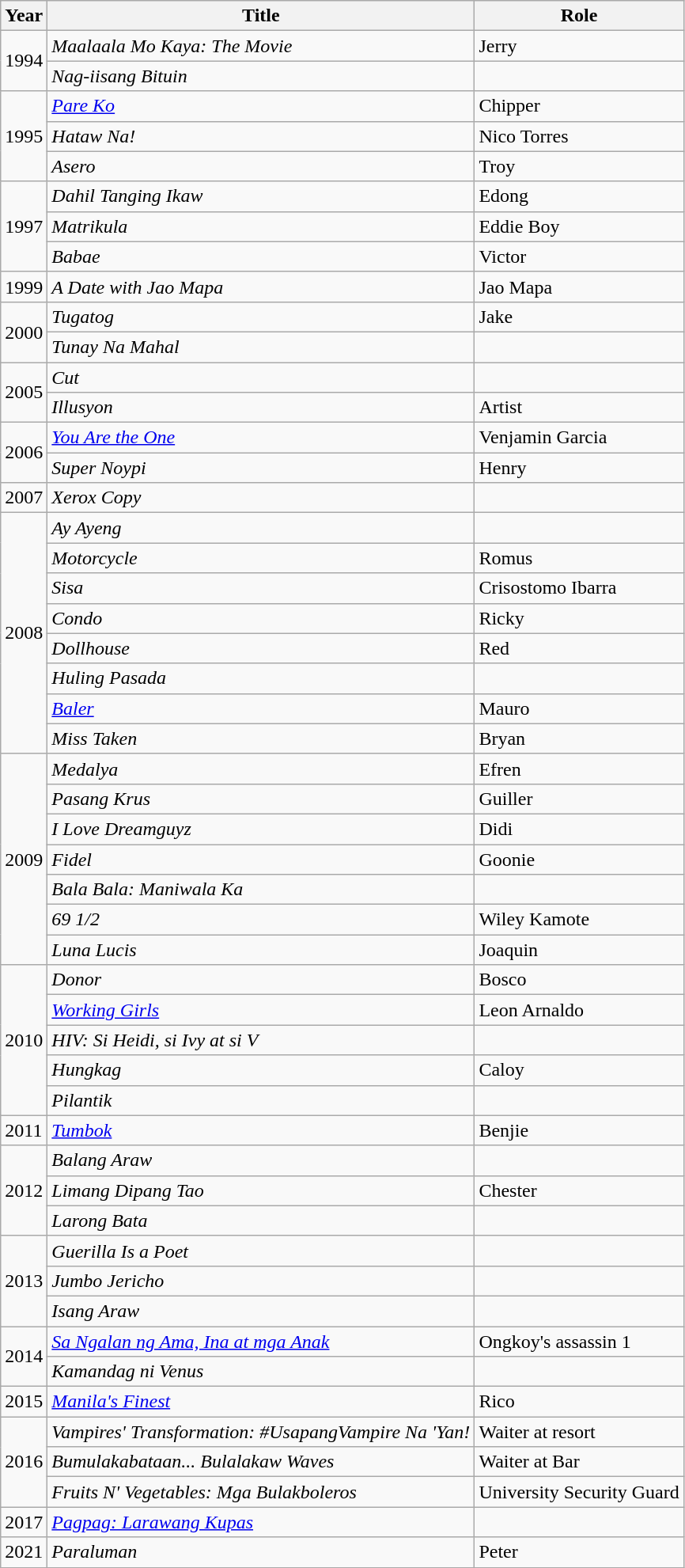<table class="wikitable">
<tr>
<th>Year</th>
<th>Title</th>
<th>Role</th>
</tr>
<tr>
<td rowspan="2">1994</td>
<td><em>Maalaala Mo Kaya: The Movie</em></td>
<td>Jerry</td>
</tr>
<tr>
<td><em>Nag-iisang Bituin</em></td>
<td></td>
</tr>
<tr>
<td rowspan="3">1995</td>
<td><em><a href='#'>Pare Ko</a></em></td>
<td>Chipper</td>
</tr>
<tr>
<td><em>Hataw Na!</em></td>
<td>Nico Torres</td>
</tr>
<tr>
<td><em>Asero</em></td>
<td>Troy</td>
</tr>
<tr>
<td rowspan="3">1997</td>
<td><em>Dahil Tanging Ikaw</em></td>
<td>Edong</td>
</tr>
<tr>
<td><em>Matrikula</em></td>
<td>Eddie Boy</td>
</tr>
<tr>
<td><em>Babae</em></td>
<td>Victor</td>
</tr>
<tr>
<td>1999</td>
<td><em>A Date with Jao Mapa</em></td>
<td>Jao Mapa</td>
</tr>
<tr>
<td rowspan="2">2000</td>
<td><em>Tugatog</em></td>
<td>Jake</td>
</tr>
<tr>
<td><em>Tunay Na Mahal</em></td>
<td></td>
</tr>
<tr>
<td rowspan="2">2005</td>
<td><em>Cut</em></td>
<td></td>
</tr>
<tr>
<td><em>Illusyon</em></td>
<td>Artist</td>
</tr>
<tr>
<td rowspan="2">2006</td>
<td><em><a href='#'>You Are the One</a></em></td>
<td>Venjamin Garcia</td>
</tr>
<tr>
<td><em>Super Noypi</em></td>
<td>Henry</td>
</tr>
<tr>
<td>2007</td>
<td><em>Xerox Copy</em></td>
<td></td>
</tr>
<tr>
<td rowspan="8">2008</td>
<td><em>Ay Ayeng</em></td>
<td></td>
</tr>
<tr>
<td><em>Motorcycle</em></td>
<td>Romus</td>
</tr>
<tr>
<td><em>Sisa</em></td>
<td>Crisostomo Ibarra</td>
</tr>
<tr>
<td><em>Condo</em></td>
<td>Ricky</td>
</tr>
<tr>
<td><em>Dollhouse</em></td>
<td>Red</td>
</tr>
<tr>
<td><em>Huling Pasada</em></td>
<td></td>
</tr>
<tr>
<td><em><a href='#'>Baler</a></em></td>
<td>Mauro</td>
</tr>
<tr>
<td><em>Miss Taken</em></td>
<td>Bryan</td>
</tr>
<tr>
<td rowspan="7">2009</td>
<td><em>Medalya</em></td>
<td>Efren</td>
</tr>
<tr>
<td><em>Pasang Krus</em></td>
<td>Guiller</td>
</tr>
<tr>
<td><em>I Love Dreamguyz</em></td>
<td>Didi</td>
</tr>
<tr>
<td><em>Fidel</em></td>
<td>Goonie</td>
</tr>
<tr>
<td><em>Bala Bala: Maniwala Ka</em></td>
<td></td>
</tr>
<tr>
<td><em>69 1/2</em></td>
<td>Wiley Kamote</td>
</tr>
<tr>
<td><em>Luna Lucis</em></td>
<td>Joaquin</td>
</tr>
<tr>
<td rowspan="5">2010</td>
<td><em>Donor</em></td>
<td>Bosco</td>
</tr>
<tr>
<td><em><a href='#'>Working Girls</a></em></td>
<td>Leon Arnaldo</td>
</tr>
<tr>
<td><em>HIV: Si Heidi, si Ivy at si V</em></td>
<td></td>
</tr>
<tr>
<td><em>Hungkag</em></td>
<td>Caloy</td>
</tr>
<tr>
<td><em>Pilantik</em></td>
<td></td>
</tr>
<tr>
<td>2011</td>
<td><em><a href='#'>Tumbok</a></em></td>
<td>Benjie</td>
</tr>
<tr>
<td rowspan="3">2012</td>
<td><em>Balang Araw</em></td>
<td></td>
</tr>
<tr>
<td><em>Limang Dipang Tao</em></td>
<td>Chester</td>
</tr>
<tr>
<td><em>Larong Bata</em></td>
<td></td>
</tr>
<tr>
<td rowspan="3">2013</td>
<td><em>Guerilla Is a Poet</em></td>
<td></td>
</tr>
<tr>
<td><em>Jumbo Jericho</em></td>
<td></td>
</tr>
<tr>
<td><em>Isang Araw</em></td>
<td></td>
</tr>
<tr>
<td rowspan="2">2014</td>
<td><em><a href='#'>Sa Ngalan ng Ama, Ina at mga Anak</a></em></td>
<td>Ongkoy's assassin 1</td>
</tr>
<tr>
<td><em>Kamandag ni Venus</em></td>
<td></td>
</tr>
<tr>
<td>2015</td>
<td><em><a href='#'>Manila's Finest</a></em></td>
<td>Rico</td>
</tr>
<tr>
<td rowspan="3">2016</td>
<td><em>Vampires' Transformation: #UsapangVampire Na 'Yan!</em></td>
<td>Waiter at resort</td>
</tr>
<tr>
<td><em>Bumulakabataan... Bulalakaw Waves</em></td>
<td>Waiter at Bar</td>
</tr>
<tr>
<td><em>Fruits N' Vegetables: Mga Bulakboleros</em></td>
<td>University Security Guard</td>
</tr>
<tr>
<td>2017</td>
<td><em><a href='#'>Pagpag: Larawang Kupas</a></em></td>
<td></td>
</tr>
<tr>
<td>2021</td>
<td><em>Paraluman</em></td>
<td>Peter</td>
</tr>
</table>
